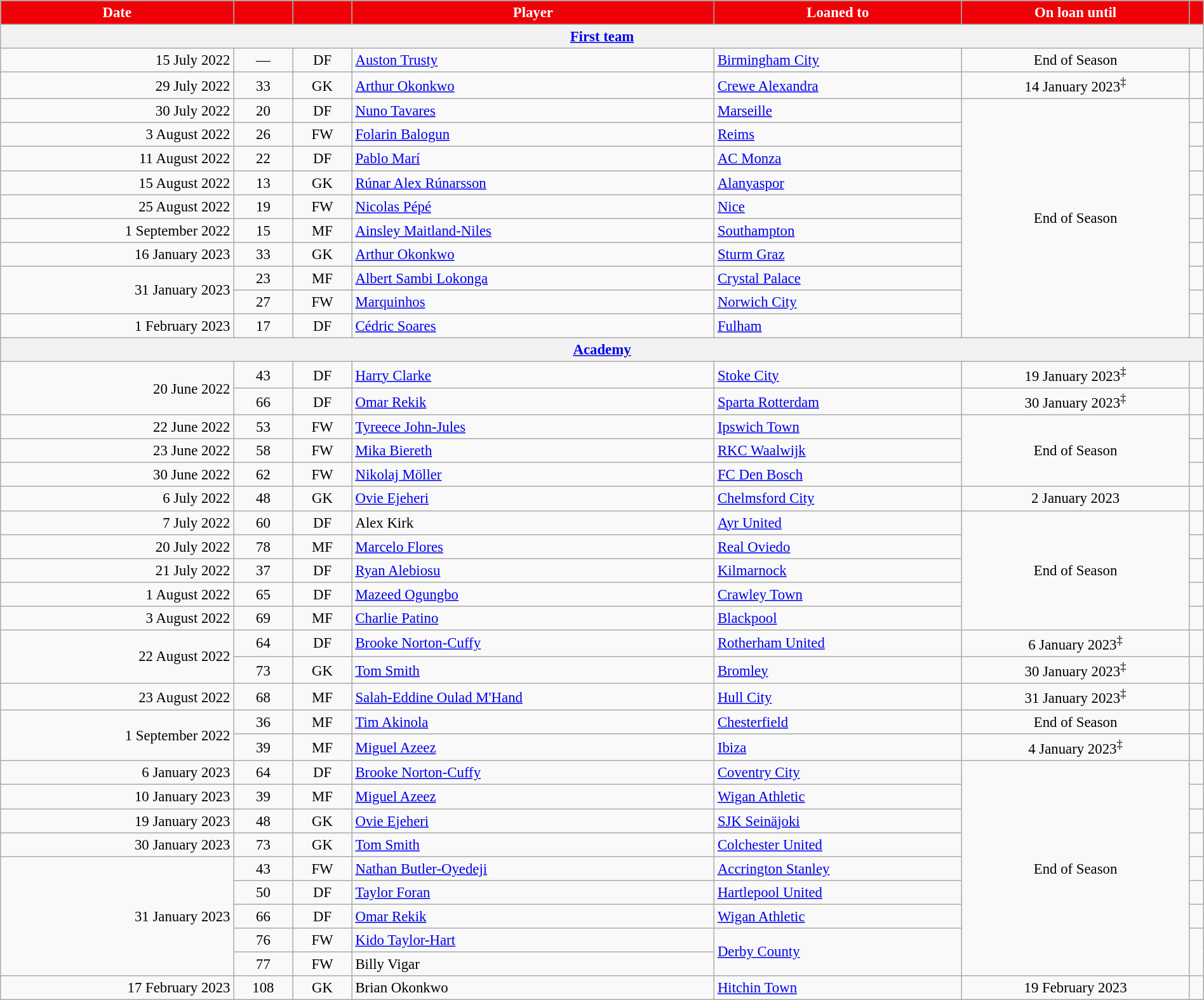<table class="wikitable sortable" style="text-align:center; font-size:95%; width:100%;">
<tr>
<th style="background-color:#ee0107; color:#ffffff;">Date</th>
<th style="background-color:#ee0107; color:#ffffff;"></th>
<th style="background-color:#ee0107; color:#ffffff;"></th>
<th style="background-color:#ee0107; color:#ffffff;">Player</th>
<th style="background-color:#ee0107; color:#ffffff;">Loaned to</th>
<th style="background-color:#ee0107; color:#ffffff;">On loan until</th>
<th style="background-color:#ee0107; color:#ffffff;" class="unsortable"></th>
</tr>
<tr>
<th colspan="7"><a href='#'>First team</a></th>
</tr>
<tr>
<td style="text-align:right;">15 July 2022</td>
<td>—</td>
<td>DF</td>
<td style="text-align:left;" data-sort-value="Trus"> <a href='#'>Auston Trusty</a></td>
<td style="text-align:left;"> <a href='#'>Birmingham City</a></td>
<td>End of Season</td>
<td></td>
</tr>
<tr>
<td style="text-align:right;">29 July 2022</td>
<td>33</td>
<td>GK</td>
<td style="text-align:left;" data-sort-value="OkoA"> <a href='#'>Arthur Okonkwo</a></td>
<td style="text-align:left;"> <a href='#'>Crewe Alexandra</a></td>
<td>14 January 2023<sup>‡</sup></td>
<td></td>
</tr>
<tr>
<td style="text-align:right;">30 July 2022</td>
<td>20</td>
<td>DF</td>
<td style="text-align:left;" data-sort-value="Tava"> <a href='#'>Nuno Tavares</a></td>
<td style="text-align:left;"> <a href='#'>Marseille</a></td>
<td rowspan="10">End of Season</td>
<td></td>
</tr>
<tr>
<td style="text-align:right;">3 August 2022</td>
<td>26</td>
<td>FW</td>
<td style="text-align:left;" data-sort-value="Balo"> <a href='#'>Folarin Balogun</a></td>
<td style="text-align:left;"> <a href='#'>Reims</a></td>
<td></td>
</tr>
<tr>
<td style="text-align:right;">11 August 2022</td>
<td>22</td>
<td>DF</td>
<td style="text-align:left;" data-sort-value="Mari"> <a href='#'>Pablo Marí</a></td>
<td style="text-align:left;"> <a href='#'>AC Monza</a></td>
<td></td>
</tr>
<tr>
<td style="text-align:right;">15 August 2022</td>
<td>13</td>
<td>GK</td>
<td style="text-align:left;" data-sort-value="Runa"> <a href='#'>Rúnar Alex Rúnarsson</a></td>
<td style="text-align:left;"> <a href='#'>Alanyaspor</a></td>
<td></td>
</tr>
<tr>
<td style="text-align:right;">25 August 2022</td>
<td>19</td>
<td>FW</td>
<td style="text-align:left;" data-sort-value="Pepe"> <a href='#'>Nicolas Pépé</a></td>
<td style="text-align:left;"> <a href='#'>Nice</a></td>
<td></td>
</tr>
<tr>
<td style="text-align:right;">1 September 2022</td>
<td>15</td>
<td>MF</td>
<td style="text-align:left;" data-sort-value="Mait"> <a href='#'>Ainsley Maitland-Niles</a></td>
<td style="text-align:left;"> <a href='#'>Southampton</a></td>
<td></td>
</tr>
<tr>
<td style="text-align:right;">16 January 2023</td>
<td>33</td>
<td>GK</td>
<td style="text-align:left;" data-sort-value="OkoA"> <a href='#'>Arthur Okonkwo</a></td>
<td style="text-align:left;"> <a href='#'>Sturm Graz</a></td>
<td></td>
</tr>
<tr>
<td rowspan="2" style="text-align:right;">31 January 2023</td>
<td>23</td>
<td>MF</td>
<td style="text-align:left;" data-sort-value="Samb"> <a href='#'>Albert Sambi Lokonga</a></td>
<td style="text-align:left;"> <a href='#'>Crystal Palace</a></td>
<td></td>
</tr>
<tr>
<td>27</td>
<td>FW</td>
<td style="text-align:left;" data-sort-value="Marq"> <a href='#'>Marquinhos</a></td>
<td style="text-align:left;"> <a href='#'>Norwich City</a></td>
<td></td>
</tr>
<tr>
<td style="text-align:right;">1 February 2023</td>
<td>17</td>
<td>DF</td>
<td style="text-align:left;" data-sort-value="Soar"> <a href='#'>Cédric Soares</a></td>
<td style="text-align:left;"> <a href='#'>Fulham</a></td>
<td></td>
</tr>
<tr>
<th colspan="7"><a href='#'>Academy</a></th>
</tr>
<tr>
<td rowspan="2" style="text-align:right;">20 June 2022</td>
<td>43</td>
<td>DF</td>
<td style="text-align:left;" data-sort-value="Clar"> <a href='#'>Harry Clarke</a></td>
<td style="text-align:left;"> <a href='#'>Stoke City</a></td>
<td>19 January 2023<sup>‡</sup></td>
<td></td>
</tr>
<tr>
<td>66</td>
<td>DF</td>
<td style="text-align:left;" data-sort-value="Reki"> <a href='#'>Omar Rekik</a></td>
<td style="text-align:left;"> <a href='#'>Sparta Rotterdam</a></td>
<td>30 January 2023<sup>‡</sup></td>
<td></td>
</tr>
<tr>
<td style="text-align:right;">22 June 2022</td>
<td>53</td>
<td>FW</td>
<td style="text-align:left;" data-sort-value="John"> <a href='#'>Tyreece John-Jules</a></td>
<td style="text-align:left;"> <a href='#'>Ipswich Town</a></td>
<td rowspan="3">End of Season</td>
<td></td>
</tr>
<tr>
<td style="text-align:right;">23 June 2022</td>
<td>58</td>
<td>FW</td>
<td style="text-align:left;" data-sort-value="Bier"> <a href='#'>Mika Biereth</a></td>
<td style="text-align:left;"> <a href='#'>RKC Waalwijk</a></td>
</tr>
<tr>
<td style="text-align:right;">30 June 2022</td>
<td>62</td>
<td>FW</td>
<td style="text-align:left;" data-sort-value="Moll"> <a href='#'>Nikolaj Möller</a></td>
<td style="text-align:left;"> <a href='#'>FC Den Bosch</a></td>
<td></td>
</tr>
<tr>
<td style="text-align:right;">6 July 2022</td>
<td>48</td>
<td>GK</td>
<td style="text-align:left;" data-sort-value="Ejeh"> <a href='#'>Ovie Ejeheri</a></td>
<td style="text-align:left;"> <a href='#'>Chelmsford City</a></td>
<td>2 January 2023</td>
<td></td>
</tr>
<tr>
<td style="text-align:right;">7 July 2022</td>
<td>60</td>
<td>DF</td>
<td style="text-align:left;" data-sort-value="Kirk"> Alex Kirk</td>
<td style="text-align:left;"> <a href='#'>Ayr United</a></td>
<td rowspan="5">End of Season</td>
<td></td>
</tr>
<tr>
<td style="text-align:right;">20 July 2022</td>
<td>78</td>
<td>MF</td>
<td style="text-align:left;" data-sort-value="Flor"> <a href='#'>Marcelo Flores</a></td>
<td style="text-align:left;"> <a href='#'>Real Oviedo</a></td>
<td></td>
</tr>
<tr>
<td style="text-align:right;">21 July 2022</td>
<td>37</td>
<td>DF</td>
<td style="text-align:left;" data-sort-value="Aleb"> <a href='#'>Ryan Alebiosu</a></td>
<td style="text-align:left;"> <a href='#'>Kilmarnock</a></td>
<td></td>
</tr>
<tr>
<td style="text-align:right;">1 August 2022</td>
<td>65</td>
<td>DF</td>
<td style="text-align:left;" data-sort-value="Ogun"> <a href='#'>Mazeed Ogungbo</a></td>
<td style="text-align:left;"> <a href='#'>Crawley Town</a></td>
<td></td>
</tr>
<tr>
<td style="text-align:right;">3 August 2022</td>
<td>69</td>
<td>MF</td>
<td style="text-align:left;" data-sort-value="Pati"> <a href='#'>Charlie Patino</a></td>
<td style="text-align:left;"> <a href='#'>Blackpool</a></td>
<td></td>
</tr>
<tr>
<td rowspan="2" style="text-align:right;">22 August 2022</td>
<td>64</td>
<td>DF</td>
<td style="text-align:left;" data-sort-value="Nort"> <a href='#'>Brooke Norton-Cuffy</a></td>
<td style="text-align:left;"> <a href='#'>Rotherham United</a></td>
<td>6 January 2023<sup>‡</sup></td>
<td></td>
</tr>
<tr>
<td>73</td>
<td>GK</td>
<td style="text-align:left;" data-sort-value="Smit"> <a href='#'>Tom Smith</a></td>
<td style="text-align:left;"> <a href='#'>Bromley</a></td>
<td>30 January 2023<sup>‡</sup></td>
<td></td>
</tr>
<tr>
<td style="text-align:right;">23 August 2022</td>
<td>68</td>
<td>MF</td>
<td style="text-align:left;" data-sort-value="Oula"> <a href='#'>Salah-Eddine Oulad M'Hand</a></td>
<td style="text-align:left;"> <a href='#'>Hull City</a></td>
<td>31 January 2023<sup>‡</sup></td>
<td></td>
</tr>
<tr>
<td rowspan="2" style="text-align:right;">1 September 2022</td>
<td>36</td>
<td>MF</td>
<td style="text-align:left;" data-sort-value="Akin"> <a href='#'>Tim Akinola</a></td>
<td style="text-align:left;"> <a href='#'>Chesterfield</a></td>
<td>End of Season</td>
<td></td>
</tr>
<tr>
<td>39</td>
<td>MF</td>
<td style="text-align:left;" data-sort-value="Azee"> <a href='#'>Miguel Azeez</a></td>
<td style="text-align:left;"> <a href='#'>Ibiza</a></td>
<td>4 January 2023<sup>‡</sup></td>
<td></td>
</tr>
<tr>
<td style="text-align:right;">6 January 2023</td>
<td>64</td>
<td>DF</td>
<td style="text-align:left;" data-sort-value="Nort"> <a href='#'>Brooke Norton-Cuffy</a></td>
<td style="text-align:left;"> <a href='#'>Coventry City</a></td>
<td rowspan="9">End of Season</td>
<td></td>
</tr>
<tr>
<td style="text-align:right;">10 January 2023</td>
<td>39</td>
<td>MF</td>
<td style="text-align:left;" data-sort-value="Azee"> <a href='#'>Miguel Azeez</a></td>
<td style="text-align:left;"> <a href='#'>Wigan Athletic</a></td>
<td></td>
</tr>
<tr>
<td style="text-align:right;">19 January 2023</td>
<td>48</td>
<td>GK</td>
<td style="text-align:left;" data-sort-value="Ejeh"> <a href='#'>Ovie Ejeheri</a></td>
<td style="text-align:left;"> <a href='#'>SJK Seinäjoki</a></td>
<td></td>
</tr>
<tr>
<td style="text-align:right;">30 January 2023</td>
<td>73</td>
<td>GK</td>
<td style="text-align:left;" data-sort-value="Smit"> <a href='#'>Tom Smith</a></td>
<td style="text-align:left;"> <a href='#'>Colchester United</a></td>
<td></td>
</tr>
<tr>
<td rowspan="5" style="text-align:right;">31 January 2023</td>
<td>43</td>
<td>FW</td>
<td style="text-align:left;" data-sort-value="Butl"> <a href='#'>Nathan Butler-Oyedeji</a></td>
<td style="text-align:left;"> <a href='#'>Accrington Stanley</a></td>
<td></td>
</tr>
<tr>
<td>50</td>
<td>DF</td>
<td style="text-align:left;" data-sort-value="Fora"> <a href='#'>Taylor Foran</a></td>
<td style="text-align:left;"> <a href='#'>Hartlepool United</a></td>
<td></td>
</tr>
<tr>
<td>66</td>
<td>DF</td>
<td style="text-align:left;" data-sort-value="Reki"> <a href='#'>Omar Rekik</a></td>
<td style="text-align:left;"> <a href='#'>Wigan Athletic</a></td>
<td></td>
</tr>
<tr>
<td>76</td>
<td>FW</td>
<td style="text-align:left;" data-sort-value="Tayl"> <a href='#'>Kido Taylor-Hart</a></td>
<td rowspan="2" style="text-align:left;"> <a href='#'>Derby County</a></td>
<td rowspan="2"></td>
</tr>
<tr>
<td>77</td>
<td>FW</td>
<td style="text-align:left;" data-sort-value="Viga"> Billy Vigar</td>
</tr>
<tr>
<td style="text-align:right;">17 February 2023</td>
<td>108</td>
<td>GK</td>
<td style="text-align:left;" data-sort-value="OkoB"> Brian Okonkwo</td>
<td style="text-align:left;"> <a href='#'>Hitchin Town</a></td>
<td>19 February 2023</td>
<td></td>
</tr>
</table>
